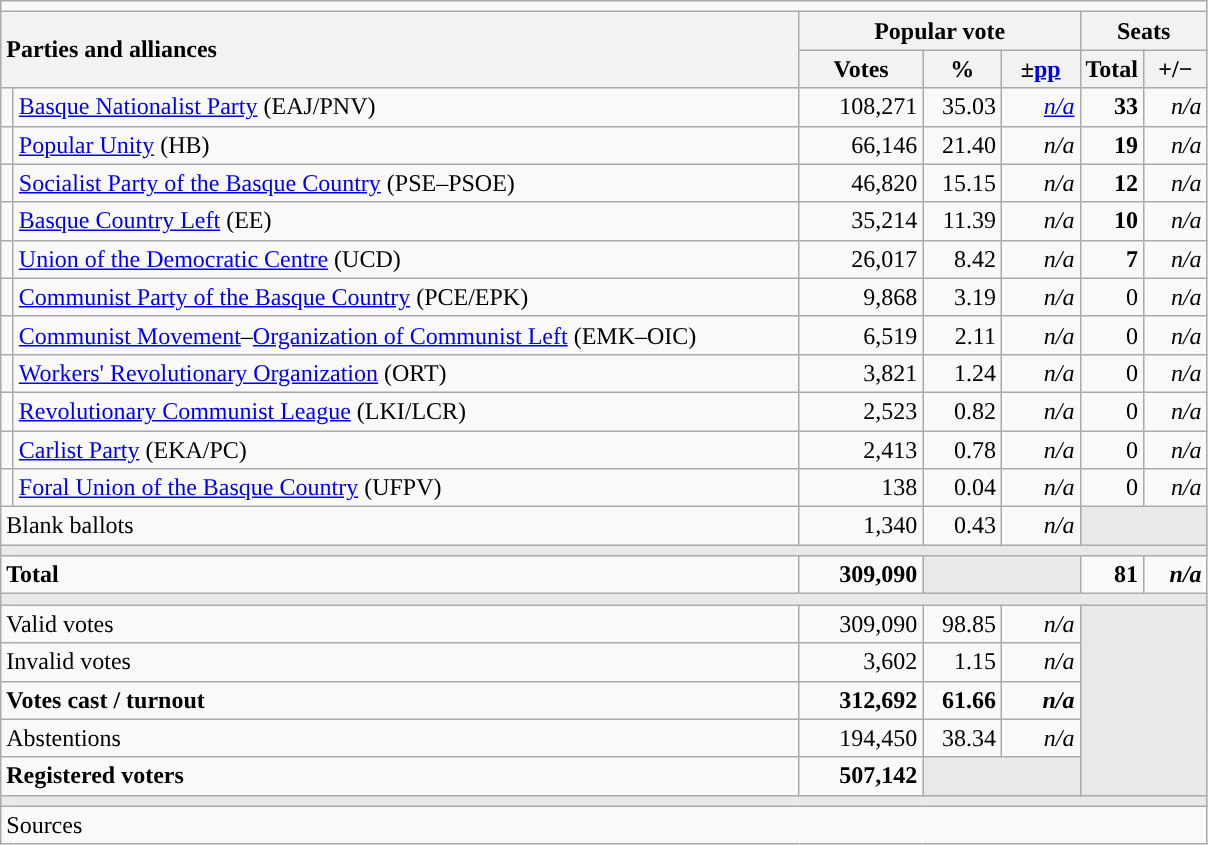<table class="wikitable" style="text-align:right;">
<tr>
<td colspan="7"></td>
</tr>
<tr>
<th style="text-align:left;" rowspan="2" colspan="2" width="525">Parties and alliances</th>
<th colspan="3">Popular vote</th>
<th colspan="2">Seats</th>
</tr>
<tr>
<th width="75">Votes</th>
<th width="45">%</th>
<th width="45">±<a href='#'>pp</a></th>
<th width="35">Total</th>
<th width="35">+/−</th>
</tr>
<tr>
<td width="1" style="color:inherit;background:"></td>
<td align="left"><a href='#'>Basque Nationalist Party</a> (EAJ/PNV)</td>
<td>108,271</td>
<td>35.03</td>
<td><em><a href='#'>n/a</a></em></td>
<td><strong>33</strong></td>
<td><em>n/a</em></td>
</tr>
<tr>
<td style="color:inherit;background:"></td>
<td align="left"><a href='#'>Popular Unity</a> (HB)</td>
<td>66,146</td>
<td>21.40</td>
<td><em>n/a</em></td>
<td><strong>19</strong></td>
<td><em>n/a</em></td>
</tr>
<tr>
<td style="color:inherit;background:"></td>
<td align="left"><a href='#'>Socialist Party of the Basque Country</a> (PSE–PSOE)</td>
<td>46,820</td>
<td>15.15</td>
<td><em>n/a</em></td>
<td><strong>12</strong></td>
<td><em>n/a</em></td>
</tr>
<tr>
<td style="color:inherit;background:"></td>
<td align="left"><a href='#'>Basque Country Left</a> (EE)</td>
<td>35,214</td>
<td>11.39</td>
<td><em>n/a</em></td>
<td><strong>10</strong></td>
<td><em>n/a</em></td>
</tr>
<tr>
<td style="color:inherit;background:"></td>
<td align="left"><a href='#'>Union of the Democratic Centre</a> (UCD)</td>
<td>26,017</td>
<td>8.42</td>
<td><em>n/a</em></td>
<td><strong>7</strong></td>
<td><em>n/a</em></td>
</tr>
<tr>
<td style="color:inherit;background:"></td>
<td align="left"><a href='#'>Communist Party of the Basque Country</a> (PCE/EPK)</td>
<td>9,868</td>
<td>3.19</td>
<td><em>n/a</em></td>
<td>0</td>
<td><em>n/a</em></td>
</tr>
<tr>
<td style="color:inherit;background:"></td>
<td align="left"><a href='#'>Communist Movement</a>–<a href='#'>Organization of Communist Left</a> (EMK–OIC)</td>
<td>6,519</td>
<td>2.11</td>
<td><em>n/a</em></td>
<td>0</td>
<td><em>n/a</em></td>
</tr>
<tr>
<td style="color:inherit;background:"></td>
<td align="left"><a href='#'>Workers' Revolutionary Organization</a> (ORT)</td>
<td>3,821</td>
<td>1.24</td>
<td><em>n/a</em></td>
<td>0</td>
<td><em>n/a</em></td>
</tr>
<tr>
<td style="color:inherit;background:"></td>
<td align="left"><a href='#'>Revolutionary Communist League</a> (LKI/LCR)</td>
<td>2,523</td>
<td>0.82</td>
<td><em>n/a</em></td>
<td>0</td>
<td><em>n/a</em></td>
</tr>
<tr>
<td style="color:inherit;background:"></td>
<td align="left"><a href='#'>Carlist Party</a> (EKA/PC)</td>
<td>2,413</td>
<td>0.78</td>
<td><em>n/a</em></td>
<td>0</td>
<td><em>n/a</em></td>
</tr>
<tr>
<td style="color:inherit;background:"></td>
<td align="left"><a href='#'>Foral Union of the Basque Country</a> (UFPV)</td>
<td>138</td>
<td>0.04</td>
<td><em>n/a</em></td>
<td>0</td>
<td><em>n/a</em></td>
</tr>
<tr>
<td align="left" colspan="2">Blank ballots</td>
<td>1,340</td>
<td>0.43</td>
<td><em>n/a</em></td>
<td bgcolor="#E9E9E9" colspan="2"></td>
</tr>
<tr>
<td colspan="7" bgcolor="#E9E9E9"></td>
</tr>
<tr style="font-weight:bold;">
<td align="left" colspan="2">Total</td>
<td>309,090</td>
<td bgcolor="#E9E9E9" colspan="2"></td>
<td>81</td>
<td><em>n/a</em></td>
</tr>
<tr>
<td colspan="7" bgcolor="#E9E9E9"></td>
</tr>
<tr>
<td align="left" colspan="2">Valid votes</td>
<td>309,090</td>
<td>98.85</td>
<td><em>n/a</em></td>
<td bgcolor="#E9E9E9" colspan="2" rowspan="5"></td>
</tr>
<tr>
<td align="left" colspan="2">Invalid votes</td>
<td>3,602</td>
<td>1.15</td>
<td><em>n/a</em></td>
</tr>
<tr style="font-weight:bold;">
<td align="left" colspan="2">Votes cast / turnout</td>
<td>312,692</td>
<td>61.66</td>
<td><em>n/a</em></td>
</tr>
<tr>
<td align="left" colspan="2">Abstentions</td>
<td>194,450</td>
<td>38.34</td>
<td><em>n/a</em></td>
</tr>
<tr style="font-weight:bold;">
<td align="left" colspan="2">Registered voters</td>
<td>507,142</td>
<td bgcolor="#E9E9E9" colspan="2"></td>
</tr>
<tr>
<td colspan="7" bgcolor="#E9E9E9"></td>
</tr>
<tr>
<td align="left" colspan="7">Sources</td>
</tr>
</table>
